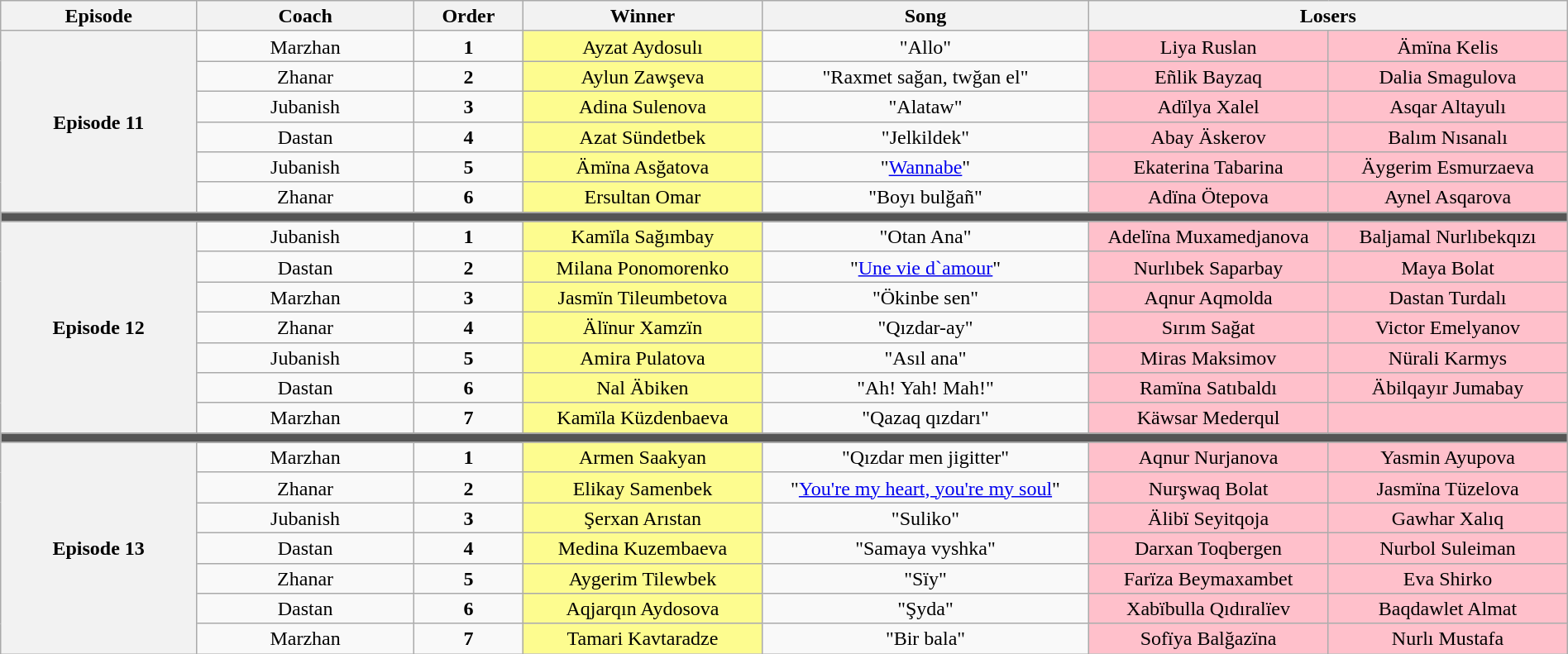<table class="wikitable" style="text-align:center; line-height:17px; width:100%;">
<tr>
<th width="09%" scope="col">Episode</th>
<th width="10%" scope="col">Coach</th>
<th width="05%" scope="col">Order</th>
<th width="11%" scope="col">Winner</th>
<th width="15%" scope="col">Song</th>
<th colspan="2" width="26%" scope="col">Losers</th>
</tr>
<tr>
<th rowspan="6">Episode 11<br></th>
<td>Marzhan</td>
<td scope="row"><strong>1</strong></td>
<td bgcolor="FDFC8F">Ayzat Aydosulı</td>
<td>"Allo"</td>
<td width="11%" bgcolor="FFC0CB">Liya Ruslan</td>
<td width="11%" bgcolor="FFC0CB">Ämïna Kelis</td>
</tr>
<tr>
<td>Zhanar</td>
<td scope="row"><strong>2</strong></td>
<td bgcolor="FDFC8F">Aylun Zawşeva</td>
<td>"Raxmet sağan, twğan el"</td>
<td bgcolor="FFC0CB">Eñlik Bayzaq</td>
<td bgcolor="FFC0CB">Dalia Smagulova</td>
</tr>
<tr>
<td>Jubanish</td>
<td scope="row"><strong>3</strong></td>
<td bgcolor="FDFC8F">Adina Sulenova</td>
<td>"Alataw"</td>
<td bgcolor="FFC0CB">Adïlya Xalel</td>
<td bgcolor="FFC0CB">Asqar Altayulı</td>
</tr>
<tr>
<td>Dastan</td>
<td scope="row"><strong>4</strong></td>
<td bgcolor="FDFC8F">Azat Sündetbek</td>
<td>"Jelkildek"</td>
<td bgcolor="FFC0CB">Abay Äskerov</td>
<td bgcolor="FFC0CB">Balım Nısanalı</td>
</tr>
<tr>
<td>Jubanish</td>
<td scope="row"><strong>5</strong></td>
<td bgcolor="FDFC8F">Ämïna Asğatova</td>
<td>"<a href='#'>Wannabe</a>"</td>
<td bgcolor="FFC0CB">Ekaterina Tabarina</td>
<td bgcolor="FFC0CB">Äygerim Esmurzaeva</td>
</tr>
<tr>
<td>Zhanar</td>
<td scope="row"><strong>6</strong></td>
<td bgcolor="FDFC8F">Ersultan Omar</td>
<td>"Boyı bulğañ"</td>
<td bgcolor="FFC0CB">Adïna Ötepova</td>
<td bgcolor="FFC0CB">Aynel Asqarova</td>
</tr>
<tr>
<td colspan="7" bgcolor="555555"></td>
</tr>
<tr>
<th rowspan="7" scope="row">Episode 12<br></th>
<td>Jubanish</td>
<td scope="row"><strong>1</strong></td>
<td bgcolor="FDFC8F">Kamïla Sağımbay</td>
<td>"Otan Ana"</td>
<td bgcolor="FFC0CB">Adelïna Muxamedjanova</td>
<td bgcolor="FFC0CB">Baljamal Nurlıbekqızı</td>
</tr>
<tr>
<td>Dastan</td>
<td scope="row"><strong>2</strong></td>
<td bgcolor="FDFC8F">Milana Ponomorenko</td>
<td>"<a href='#'>Une vie d`amour</a>"</td>
<td bgcolor="FFC0CB">Nurlıbek Saparbay</td>
<td bgcolor="FFC0CB">Maya Bolat</td>
</tr>
<tr>
<td>Marzhan</td>
<td scope="row"><strong>3</strong></td>
<td bgcolor="FDFC8F">Jasmïn Tileumbetova</td>
<td>"Ökinbe sen"</td>
<td bgcolor="FFC0CB">Aqnur Aqmolda</td>
<td bgcolor="FFC0CB">Dastan Turdalı</td>
</tr>
<tr>
<td>Zhanar</td>
<td scope="row"><strong>4</strong></td>
<td bgcolor="FDFC8F">Älïnur Xamzïn</td>
<td>"Qızdar-ay"</td>
<td bgcolor="FFC0CB">Sırım Sağat</td>
<td bgcolor="FFC0CB">Victor Emelyanov</td>
</tr>
<tr>
<td>Jubanish</td>
<td scope="row"><strong>5</strong></td>
<td bgcolor="FDFC8F">Amira Pulatova</td>
<td>"Asıl ana"</td>
<td bgcolor="FFC0CB">Miras Maksimov</td>
<td bgcolor="FFC0CB">Nürali Karmys</td>
</tr>
<tr>
<td>Dastan</td>
<td scope="row"><strong>6</strong></td>
<td bgcolor="FDFC8F">Nal Äbiken</td>
<td>"Ah! Yah! Mah!"</td>
<td bgcolor="FFC0CB">Ramïna Satıbaldı</td>
<td bgcolor="FFC0CB">Äbilqayır Jumabay</td>
</tr>
<tr>
<td>Marzhan</td>
<td scope="row"><strong>7</strong></td>
<td bgcolor="FDFC8F">Kamïla Küzdenbaeva</td>
<td>"Qazaq qızdarı"</td>
<td bgcolor="FFC0CB">Käwsar Mederqul</td>
<td bgcolor="FFC0CB"></td>
</tr>
<tr>
<td colspan="7" bgcolor="555555"></td>
</tr>
<tr>
<th rowspan="7" scope="row">Episode 13<br></th>
<td>Marzhan</td>
<td scope="row"><strong>1</strong></td>
<td bgcolor="FDFC8F">Armen Saakyan</td>
<td>"Qızdar men jigitter"</td>
<td bgcolor="FFC0CB">Aqnur Nurjanova</td>
<td bgcolor="FFC0CB">Yasmin Ayupova</td>
</tr>
<tr>
<td>Zhanar</td>
<td scope="row"><strong>2</strong></td>
<td bgcolor="FDFC8F">Elikay Samenbek</td>
<td>"<a href='#'>You're my heart, you're my soul</a>"</td>
<td bgcolor="FFC0CB">Nurşwaq Bolat</td>
<td bgcolor="FFC0CB">Jasmïna Tüzelova</td>
</tr>
<tr>
<td>Jubanish</td>
<td scope="row"><strong>3</strong></td>
<td bgcolor="FDFC8F">Şerxan Arıstan</td>
<td>"Suliko"</td>
<td bgcolor="FFC0CB">Älibï Seyitqoja</td>
<td bgcolor="FFC0CB">Gawhar Xalıq</td>
</tr>
<tr>
<td>Dastan</td>
<td scope="row"><strong>4</strong></td>
<td bgcolor="FDFC8F">Medina Kuzembaeva</td>
<td>"Samaya vyshka"</td>
<td bgcolor="FFC0CB">Darxan Toqbergen</td>
<td bgcolor="FFC0CB">Nurbol Suleiman</td>
</tr>
<tr>
<td>Zhanar</td>
<td scope="row"><strong>5</strong></td>
<td bgcolor="FDFC8F">Aygerim Tilewbek</td>
<td>"Sïy"</td>
<td bgcolor="FFC0CB">Farïza Beymaxambet</td>
<td bgcolor="FFC0CB">Eva Shirko</td>
</tr>
<tr>
<td>Dastan</td>
<td scope="row"><strong>6</strong></td>
<td bgcolor="FDFC8F">Aqjarqın Aydosova</td>
<td>"Şyda"</td>
<td bgcolor="FFC0CB">Xabïbulla Qıdıralïev</td>
<td bgcolor="FFC0CB">Baqdawlet Almat</td>
</tr>
<tr>
<td>Marzhan</td>
<td scope="row"><strong>7</strong></td>
<td bgcolor="FDFC8F">Tamari Kavtaradze</td>
<td>"Bir bala"</td>
<td bgcolor="FFC0CB">Sofïya Balğazïna</td>
<td bgcolor="FFC0CB">Nurlı Mustafa</td>
</tr>
</table>
